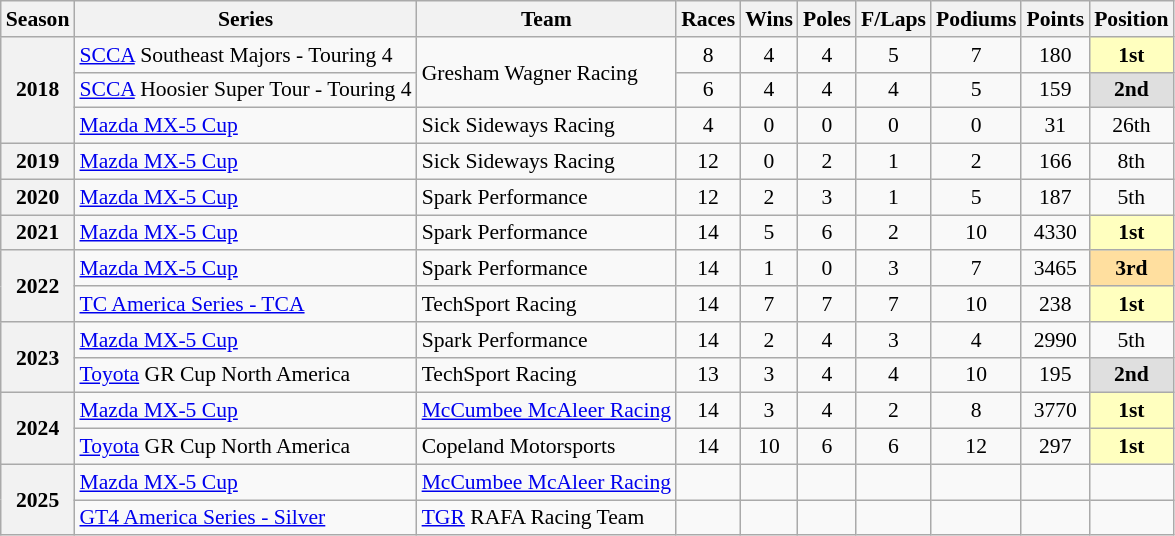<table class="wikitable" style="font-size: 90%; text-align:center">
<tr>
<th>Season</th>
<th>Series</th>
<th>Team</th>
<th>Races</th>
<th>Wins</th>
<th>Poles</th>
<th>F/Laps</th>
<th>Podiums</th>
<th>Points</th>
<th>Position</th>
</tr>
<tr>
<th rowspan=3>2018</th>
<td align=left><a href='#'>SCCA</a> Southeast Majors - Touring 4</td>
<td rowspan=2 align=left>Gresham Wagner Racing</td>
<td>8</td>
<td>4</td>
<td>4</td>
<td>5</td>
<td>7</td>
<td>180</td>
<td style="background:#ffffbf;"><strong>1st</strong></td>
</tr>
<tr>
<td align=left><a href='#'>SCCA</a> Hoosier Super Tour - Touring 4</td>
<td>6</td>
<td>4</td>
<td>4</td>
<td>4</td>
<td>5</td>
<td>159</td>
<td style="background:#dfdfdf;"><strong>2nd</strong></td>
</tr>
<tr>
<td align=left><a href='#'>Mazda MX-5 Cup</a></td>
<td align=left>Sick Sideways Racing</td>
<td>4</td>
<td>0</td>
<td>0</td>
<td>0</td>
<td>0</td>
<td>31</td>
<td>26th</td>
</tr>
<tr>
<th>2019</th>
<td align=left><a href='#'>Mazda MX-5 Cup</a></td>
<td align=left>Sick Sideways Racing</td>
<td>12</td>
<td>0</td>
<td>2</td>
<td>1</td>
<td>2</td>
<td>166</td>
<td>8th</td>
</tr>
<tr>
<th>2020</th>
<td align=left><a href='#'>Mazda MX-5 Cup</a></td>
<td align=left>Spark Performance</td>
<td>12</td>
<td>2</td>
<td>3</td>
<td>1</td>
<td>5</td>
<td>187</td>
<td>5th</td>
</tr>
<tr>
<th>2021</th>
<td align=left><a href='#'>Mazda MX-5 Cup</a></td>
<td align=left>Spark Performance</td>
<td>14</td>
<td>5</td>
<td>6</td>
<td>2</td>
<td>10</td>
<td>4330</td>
<td style="background:#ffffbf;"><strong>1st</strong></td>
</tr>
<tr>
<th rowspan=2>2022</th>
<td align=left><a href='#'>Mazda MX-5 Cup</a></td>
<td align=left>Spark Performance</td>
<td>14</td>
<td>1</td>
<td>0</td>
<td>3</td>
<td>7</td>
<td>3465</td>
<td style="background:#ffdf9f;"><strong>3rd</strong></td>
</tr>
<tr>
<td align=left><a href='#'>TC America Series - TCA</a></td>
<td align=left>TechSport Racing</td>
<td>14</td>
<td>7</td>
<td>7</td>
<td>7</td>
<td>10</td>
<td>238</td>
<td style="background:#ffffbf;"><strong>1st</strong></td>
</tr>
<tr>
<th rowspan=2>2023</th>
<td align=left><a href='#'>Mazda MX-5 Cup</a></td>
<td align=left>Spark Performance</td>
<td>14</td>
<td>2</td>
<td>4</td>
<td>3</td>
<td>4</td>
<td>2990</td>
<td>5th</td>
</tr>
<tr>
<td align=left><a href='#'>Toyota</a> GR Cup North America</td>
<td align=left>TechSport Racing</td>
<td>13</td>
<td>3</td>
<td>4</td>
<td>4</td>
<td>10</td>
<td>195</td>
<td style="background:#dfdfdf;"><strong>2nd</strong></td>
</tr>
<tr>
<th rowspan=2>2024</th>
<td align=left><a href='#'>Mazda MX-5 Cup</a></td>
<td align=left><a href='#'>McCumbee McAleer Racing</a></td>
<td>14</td>
<td>3</td>
<td>4</td>
<td>2</td>
<td>8</td>
<td>3770</td>
<td style="background:#ffffbf;"><strong>1st</strong></td>
</tr>
<tr>
<td align=left><a href='#'>Toyota</a> GR Cup North America</td>
<td align=left>Copeland Motorsports</td>
<td>14</td>
<td>10</td>
<td>6</td>
<td>6</td>
<td>12</td>
<td>297</td>
<td style="background:#ffffbf;"><strong>1st</strong></td>
</tr>
<tr>
<th rowspan="2">2025</th>
<td align=left><a href='#'>Mazda MX-5 Cup</a></td>
<td align=left><a href='#'>McCumbee McAleer Racing</a></td>
<td></td>
<td></td>
<td></td>
<td></td>
<td></td>
<td></td>
<td></td>
</tr>
<tr>
<td align=left><a href='#'>GT4 America Series - Silver</a></td>
<td align=left><a href='#'>TGR</a> RAFA Racing Team</td>
<td></td>
<td></td>
<td></td>
<td></td>
<td></td>
<td></td>
<td></td>
</tr>
</table>
